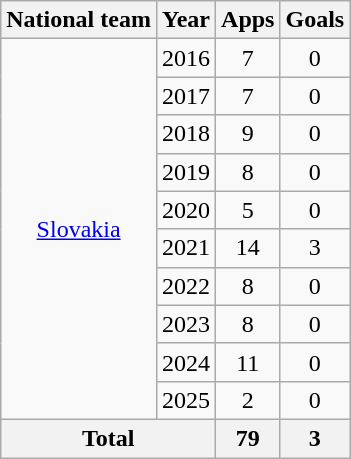<table class="wikitable" style="text-align:center">
<tr>
<th>National team</th>
<th>Year</th>
<th>Apps</th>
<th>Goals</th>
</tr>
<tr>
<td rowspan="10"><a href='#'>Slovakia</a></td>
<td>2016</td>
<td>7</td>
<td>0</td>
</tr>
<tr>
<td>2017</td>
<td>7</td>
<td>0</td>
</tr>
<tr>
<td>2018</td>
<td>9</td>
<td>0</td>
</tr>
<tr>
<td>2019</td>
<td>8</td>
<td>0</td>
</tr>
<tr>
<td>2020</td>
<td>5</td>
<td>0</td>
</tr>
<tr>
<td>2021</td>
<td>14</td>
<td>3</td>
</tr>
<tr>
<td>2022</td>
<td>8</td>
<td>0</td>
</tr>
<tr>
<td>2023</td>
<td>8</td>
<td>0</td>
</tr>
<tr>
<td>2024</td>
<td>11</td>
<td>0</td>
</tr>
<tr>
<td>2025</td>
<td>2</td>
<td>0</td>
</tr>
<tr>
<th colspan="2">Total</th>
<th>79</th>
<th>3</th>
</tr>
</table>
